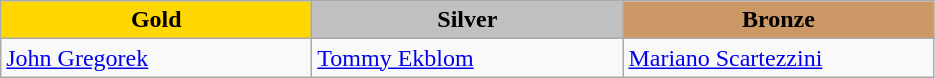<table class="wikitable" style="text-align:left">
<tr align="center">
<td width=200 bgcolor=gold><strong>Gold</strong></td>
<td width=200 bgcolor=silver><strong>Silver</strong></td>
<td width=200 bgcolor=CC9966><strong>Bronze</strong></td>
</tr>
<tr>
<td><a href='#'>John Gregorek</a><br><em></em></td>
<td><a href='#'>Tommy Ekblom</a><br><em></em></td>
<td><a href='#'>Mariano Scartezzini</a><br><em></em></td>
</tr>
</table>
